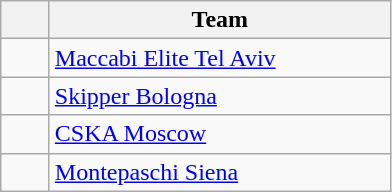<table class="wikitable" style="text-align:center">
<tr>
<th width=25></th>
<th width=220>Team</th>
</tr>
<tr>
<td></td>
<td align=left> <a href='#'>Maccabi Elite Tel Aviv</a></td>
</tr>
<tr>
<td></td>
<td align=left> <a href='#'>Skipper Bologna</a></td>
</tr>
<tr>
<td></td>
<td align=left> <a href='#'>CSKA Moscow</a></td>
</tr>
<tr>
<td></td>
<td align=left> <a href='#'>Montepaschi Siena</a></td>
</tr>
</table>
